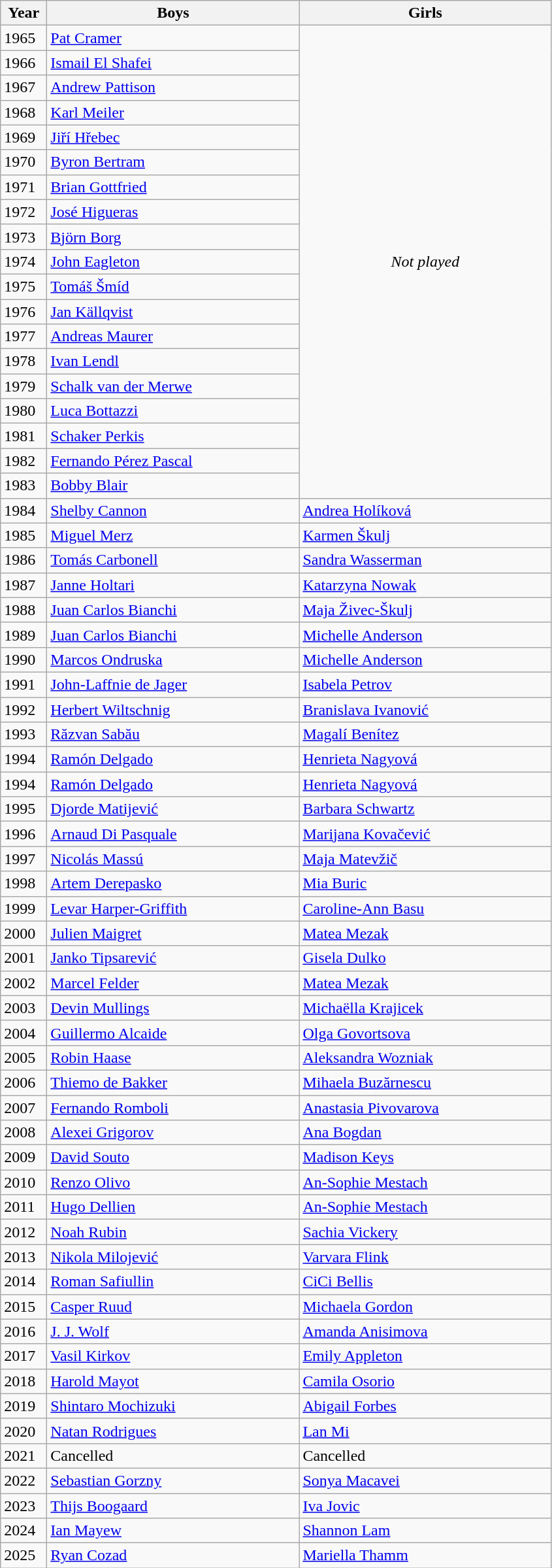<table class="wikitable">
<tr>
<th style="width:40px;">Year</th>
<th style="width:250px;">Boys</th>
<th width=250>Girls</th>
</tr>
<tr>
<td>1965</td>
<td> <a href='#'>Pat Cramer</a></td>
<td rowspan="19" valign="center" align="center"><em>Not played</em></td>
</tr>
<tr>
<td>1966</td>
<td> <a href='#'>Ismail El Shafei</a></td>
</tr>
<tr>
<td>1967</td>
<td> <a href='#'>Andrew Pattison</a></td>
</tr>
<tr>
<td>1968</td>
<td> <a href='#'>Karl Meiler</a></td>
</tr>
<tr>
<td>1969</td>
<td> <a href='#'>Jiří Hřebec</a></td>
</tr>
<tr>
<td>1970</td>
<td> <a href='#'>Byron Bertram</a></td>
</tr>
<tr>
<td>1971</td>
<td> <a href='#'>Brian Gottfried</a></td>
</tr>
<tr>
<td>1972</td>
<td> <a href='#'>José Higueras</a></td>
</tr>
<tr>
<td>1973</td>
<td> <a href='#'>Björn Borg</a></td>
</tr>
<tr>
<td>1974</td>
<td> <a href='#'>John Eagleton</a></td>
</tr>
<tr>
<td>1975</td>
<td> <a href='#'>Tomáš Šmíd</a></td>
</tr>
<tr>
<td>1976</td>
<td> <a href='#'>Jan Källqvist</a></td>
</tr>
<tr>
<td>1977</td>
<td> <a href='#'>Andreas Maurer</a></td>
</tr>
<tr>
<td>1978</td>
<td> <a href='#'>Ivan Lendl</a></td>
</tr>
<tr>
<td>1979</td>
<td> <a href='#'>Schalk van der Merwe</a></td>
</tr>
<tr>
<td>1980</td>
<td> <a href='#'>Luca Bottazzi</a></td>
</tr>
<tr>
<td>1981</td>
<td> <a href='#'>Schaker Perkis</a></td>
</tr>
<tr>
<td>1982</td>
<td> <a href='#'>Fernando Pérez Pascal</a></td>
</tr>
<tr>
<td>1983</td>
<td> <a href='#'>Bobby Blair</a></td>
</tr>
<tr>
<td>1984</td>
<td> <a href='#'>Shelby Cannon</a></td>
<td> <a href='#'>Andrea Holíková</a></td>
</tr>
<tr>
<td>1985</td>
<td> <a href='#'>Miguel Merz</a></td>
<td> <a href='#'>Karmen Škulj</a></td>
</tr>
<tr>
<td>1986</td>
<td> <a href='#'>Tomás Carbonell</a></td>
<td> <a href='#'>Sandra Wasserman</a></td>
</tr>
<tr>
<td>1987</td>
<td> <a href='#'>Janne Holtari</a></td>
<td> <a href='#'>Katarzyna Nowak</a></td>
</tr>
<tr>
<td>1988</td>
<td> <a href='#'>Juan Carlos Bianchi</a></td>
<td> <a href='#'>Maja Živec-Škulj</a></td>
</tr>
<tr>
<td>1989</td>
<td> <a href='#'>Juan Carlos Bianchi</a></td>
<td> <a href='#'>Michelle Anderson</a></td>
</tr>
<tr>
<td>1990</td>
<td> <a href='#'>Marcos Ondruska</a></td>
<td> <a href='#'>Michelle Anderson</a></td>
</tr>
<tr>
<td>1991</td>
<td> <a href='#'>John-Laffnie de Jager</a></td>
<td> <a href='#'>Isabela Petrov</a></td>
</tr>
<tr>
<td>1992</td>
<td> <a href='#'>Herbert Wiltschnig</a></td>
<td> <a href='#'>Branislava Ivanović</a></td>
</tr>
<tr>
<td>1993</td>
<td> <a href='#'>Răzvan Sabău</a></td>
<td> <a href='#'>Magalí Benítez</a></td>
</tr>
<tr>
<td>1994</td>
<td> <a href='#'>Ramón Delgado</a></td>
<td> <a href='#'>Henrieta Nagyová</a></td>
</tr>
<tr>
<td>1994</td>
<td> <a href='#'>Ramón Delgado</a></td>
<td> <a href='#'>Henrieta Nagyová</a></td>
</tr>
<tr>
<td>1995</td>
<td> <a href='#'>Djorde Matijević</a></td>
<td> <a href='#'>Barbara Schwartz</a></td>
</tr>
<tr>
<td>1996</td>
<td> <a href='#'>Arnaud Di Pasquale</a></td>
<td> <a href='#'>Marijana Kovačević</a></td>
</tr>
<tr>
<td>1997</td>
<td> <a href='#'>Nicolás Massú</a></td>
<td> <a href='#'>Maja Matevžič</a></td>
</tr>
<tr>
<td>1998</td>
<td> <a href='#'>Artem Derepasko</a></td>
<td> <a href='#'>Mia Buric</a></td>
</tr>
<tr>
<td>1999</td>
<td> <a href='#'>Levar Harper-Griffith</a></td>
<td> <a href='#'>Caroline-Ann Basu</a></td>
</tr>
<tr>
<td>2000</td>
<td> <a href='#'>Julien Maigret</a></td>
<td> <a href='#'>Matea Mezak</a></td>
</tr>
<tr>
<td>2001</td>
<td> <a href='#'>Janko Tipsarević</a></td>
<td> <a href='#'>Gisela Dulko</a></td>
</tr>
<tr>
<td>2002</td>
<td> <a href='#'>Marcel Felder</a></td>
<td> <a href='#'>Matea Mezak</a></td>
</tr>
<tr>
<td>2003</td>
<td> <a href='#'>Devin Mullings</a></td>
<td> <a href='#'>Michaëlla Krajicek</a></td>
</tr>
<tr>
<td>2004</td>
<td> <a href='#'>Guillermo Alcaide</a></td>
<td> <a href='#'>Olga Govortsova</a></td>
</tr>
<tr>
<td>2005</td>
<td> <a href='#'>Robin Haase</a></td>
<td> <a href='#'>Aleksandra Wozniak</a></td>
</tr>
<tr>
<td>2006</td>
<td> <a href='#'>Thiemo de Bakker</a></td>
<td> <a href='#'>Mihaela Buzărnescu</a></td>
</tr>
<tr>
<td>2007</td>
<td> <a href='#'>Fernando Romboli</a></td>
<td> <a href='#'>Anastasia Pivovarova</a></td>
</tr>
<tr>
<td>2008</td>
<td> <a href='#'>Alexei Grigorov</a></td>
<td> <a href='#'>Ana Bogdan</a></td>
</tr>
<tr>
<td>2009</td>
<td> <a href='#'>David Souto</a></td>
<td> <a href='#'>Madison Keys</a></td>
</tr>
<tr>
<td>2010</td>
<td> <a href='#'>Renzo Olivo</a></td>
<td> <a href='#'>An-Sophie Mestach</a></td>
</tr>
<tr>
<td>2011</td>
<td> <a href='#'>Hugo Dellien</a></td>
<td> <a href='#'>An-Sophie Mestach</a></td>
</tr>
<tr>
<td>2012</td>
<td> <a href='#'>Noah Rubin</a></td>
<td> <a href='#'>Sachia Vickery</a></td>
</tr>
<tr>
<td>2013</td>
<td> <a href='#'>Nikola Milojević</a></td>
<td> <a href='#'>Varvara Flink</a></td>
</tr>
<tr>
<td>2014</td>
<td> <a href='#'>Roman Safiullin</a></td>
<td> <a href='#'>CiCi Bellis</a></td>
</tr>
<tr>
<td>2015</td>
<td> <a href='#'>Casper Ruud</a></td>
<td> <a href='#'>Michaela Gordon</a></td>
</tr>
<tr>
<td>2016</td>
<td> <a href='#'>J. J. Wolf</a></td>
<td> <a href='#'>Amanda Anisimova</a></td>
</tr>
<tr>
<td>2017</td>
<td> <a href='#'>Vasil Kirkov</a></td>
<td> <a href='#'>Emily Appleton</a></td>
</tr>
<tr>
<td>2018</td>
<td> <a href='#'>Harold Mayot</a></td>
<td> <a href='#'>Camila Osorio</a></td>
</tr>
<tr>
<td>2019</td>
<td> <a href='#'>Shintaro Mochizuki</a></td>
<td> <a href='#'>Abigail Forbes</a></td>
</tr>
<tr>
<td>2020</td>
<td> <a href='#'>Natan Rodrigues</a></td>
<td> <a href='#'>Lan Mi</a></td>
</tr>
<tr>
<td>2021</td>
<td>Cancelled</td>
<td>Cancelled</td>
</tr>
<tr>
<td>2022</td>
<td> <a href='#'>Sebastian Gorzny</a></td>
<td> <a href='#'>Sonya Macavei</a></td>
</tr>
<tr>
<td>2023</td>
<td> <a href='#'>Thijs Boogaard</a></td>
<td> <a href='#'>Iva Jovic</a></td>
</tr>
<tr>
<td>2024</td>
<td> <a href='#'>Ian Mayew</a></td>
<td> <a href='#'>Shannon Lam</a></td>
</tr>
<tr>
<td>2025</td>
<td> <a href='#'>Ryan Cozad</a></td>
<td> <a href='#'>Mariella Thamm</a></td>
</tr>
</table>
